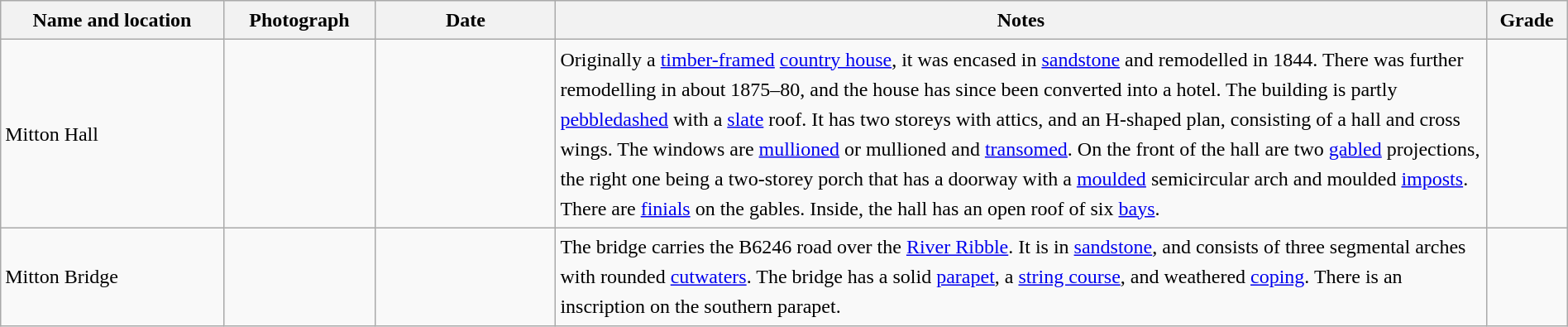<table class="wikitable sortable plainrowheaders" style="width:100%;border:0px;text-align:left;line-height:150%;">
<tr>
<th scope="col"  style="width:150px">Name and location</th>
<th scope="col"  style="width:100px" class="unsortable">Photograph</th>
<th scope="col"  style="width:120px">Date</th>
<th scope="col"  style="width:650px" class="unsortable">Notes</th>
<th scope="col"  style="width:50px">Grade</th>
</tr>
<tr>
<td>Mitton Hall<br><small></small></td>
<td></td>
<td align="center"></td>
<td>Originally a <a href='#'>timber-framed</a> <a href='#'>country house</a>, it was encased in <a href='#'>sandstone</a> and remodelled in 1844.  There was further remodelling in about 1875–80, and the house has since been converted into a hotel.  The building is partly <a href='#'>pebbledashed</a> with a <a href='#'>slate</a> roof.  It has two storeys with attics, and an H-shaped plan, consisting of a hall and cross wings.  The windows are <a href='#'>mullioned</a> or mullioned and <a href='#'>transomed</a>.  On the front of the hall are two <a href='#'>gabled</a> projections, the right one being a two-storey porch that has a doorway with a <a href='#'>moulded</a> semicircular arch and moulded <a href='#'>imposts</a>.  There are <a href='#'>finials</a> on the gables.  Inside, the hall has an open roof of six <a href='#'>bays</a>.</td>
<td align="center" ></td>
</tr>
<tr>
<td>Mitton Bridge<br><small></small></td>
<td></td>
<td align="center"></td>
<td>The bridge carries the B6246 road over the <a href='#'>River Ribble</a>.  It is in <a href='#'>sandstone</a>, and consists of three segmental arches with rounded <a href='#'>cutwaters</a>.  The bridge has a solid <a href='#'>parapet</a>, a <a href='#'>string course</a>, and weathered <a href='#'>coping</a>.  There is an inscription on the southern parapet.</td>
<td align="center" ></td>
</tr>
<tr>
</tr>
</table>
